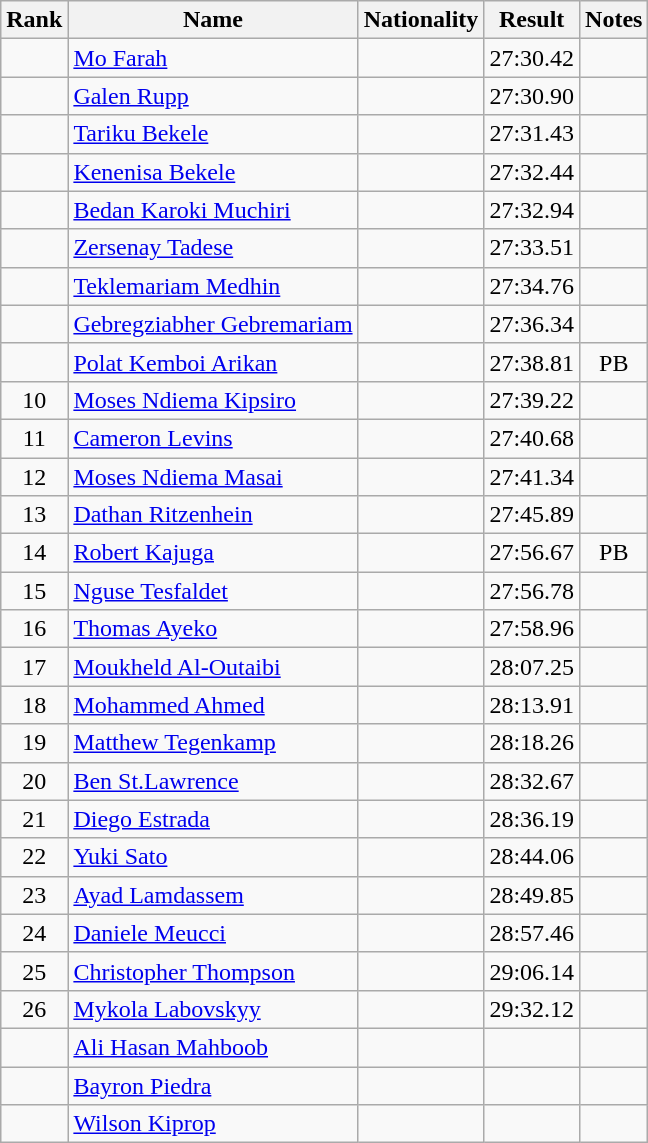<table class="wikitable sortable" style="text-align:center">
<tr>
<th>Rank</th>
<th>Name</th>
<th>Nationality</th>
<th>Result</th>
<th>Notes</th>
</tr>
<tr>
<td></td>
<td align=left><a href='#'>Mo Farah</a></td>
<td align=left></td>
<td>27:30.42</td>
<td></td>
</tr>
<tr>
<td></td>
<td align=left><a href='#'>Galen Rupp</a></td>
<td align=left></td>
<td>27:30.90</td>
<td></td>
</tr>
<tr>
<td></td>
<td align=left><a href='#'>Tariku Bekele</a></td>
<td align=left></td>
<td>27:31.43</td>
<td></td>
</tr>
<tr>
<td></td>
<td align=left><a href='#'>Kenenisa Bekele</a></td>
<td align=left></td>
<td>27:32.44</td>
<td></td>
</tr>
<tr>
<td></td>
<td align=left><a href='#'>Bedan Karoki Muchiri</a></td>
<td align=left></td>
<td>27:32.94</td>
<td></td>
</tr>
<tr>
<td></td>
<td align=left><a href='#'>Zersenay Tadese</a></td>
<td align=left></td>
<td>27:33.51</td>
<td></td>
</tr>
<tr>
<td></td>
<td align=left><a href='#'>Teklemariam Medhin</a></td>
<td align=left></td>
<td>27:34.76</td>
<td></td>
</tr>
<tr>
<td></td>
<td align=left><a href='#'>Gebregziabher Gebremariam</a></td>
<td align=left></td>
<td>27:36.34</td>
<td></td>
</tr>
<tr>
<td></td>
<td align=left><a href='#'>Polat Kemboi Arikan</a></td>
<td align=left></td>
<td>27:38.81</td>
<td>PB</td>
</tr>
<tr>
<td>10</td>
<td align=left><a href='#'>Moses Ndiema Kipsiro</a></td>
<td align=left></td>
<td>27:39.22</td>
<td></td>
</tr>
<tr>
<td>11</td>
<td align=left><a href='#'>Cameron Levins</a></td>
<td align=left></td>
<td>27:40.68</td>
<td></td>
</tr>
<tr>
<td>12</td>
<td align=left><a href='#'>Moses Ndiema Masai</a></td>
<td align=left></td>
<td>27:41.34</td>
<td></td>
</tr>
<tr>
<td>13</td>
<td align=left><a href='#'>Dathan Ritzenhein</a></td>
<td align=left></td>
<td>27:45.89</td>
<td></td>
</tr>
<tr>
<td>14</td>
<td align=left><a href='#'>Robert Kajuga</a></td>
<td align=left></td>
<td>27:56.67</td>
<td>PB</td>
</tr>
<tr>
<td>15</td>
<td align=left><a href='#'>Nguse Tesfaldet</a></td>
<td align=left></td>
<td>27:56.78</td>
<td></td>
</tr>
<tr>
<td>16</td>
<td align=left><a href='#'>Thomas Ayeko</a></td>
<td align=left></td>
<td>27:58.96</td>
<td></td>
</tr>
<tr>
<td>17</td>
<td align=left><a href='#'>Moukheld Al-Outaibi</a></td>
<td align=left></td>
<td>28:07.25</td>
<td></td>
</tr>
<tr>
<td>18</td>
<td align=left><a href='#'>Mohammed Ahmed</a></td>
<td align=left></td>
<td>28:13.91</td>
<td></td>
</tr>
<tr>
<td>19</td>
<td align=left><a href='#'>Matthew Tegenkamp</a></td>
<td align=left></td>
<td>28:18.26</td>
<td></td>
</tr>
<tr>
<td>20</td>
<td align=left><a href='#'>Ben St.Lawrence</a></td>
<td align=left></td>
<td>28:32.67</td>
<td></td>
</tr>
<tr>
<td>21</td>
<td align=left><a href='#'>Diego Estrada</a></td>
<td align=left></td>
<td>28:36.19</td>
<td></td>
</tr>
<tr>
<td>22</td>
<td align=left><a href='#'>Yuki Sato</a></td>
<td align=left></td>
<td>28:44.06</td>
<td></td>
</tr>
<tr>
<td>23</td>
<td align=left><a href='#'>Ayad Lamdassem</a></td>
<td align=left></td>
<td>28:49.85</td>
<td></td>
</tr>
<tr>
<td>24</td>
<td align=left><a href='#'>Daniele Meucci</a></td>
<td align=left></td>
<td>28:57.46</td>
<td></td>
</tr>
<tr>
<td>25</td>
<td align=left><a href='#'>Christopher Thompson</a></td>
<td align=left></td>
<td>29:06.14</td>
<td></td>
</tr>
<tr>
<td>26</td>
<td align=left><a href='#'>Mykola Labovskyy</a></td>
<td align=left></td>
<td>29:32.12</td>
<td></td>
</tr>
<tr>
<td></td>
<td align=left><a href='#'>Ali Hasan Mahboob</a></td>
<td align=left></td>
<td></td>
<td></td>
</tr>
<tr>
<td></td>
<td align=left><a href='#'>Bayron Piedra</a></td>
<td align=left></td>
<td></td>
<td></td>
</tr>
<tr>
<td></td>
<td align=left><a href='#'>Wilson Kiprop</a></td>
<td align=left></td>
<td></td>
<td></td>
</tr>
</table>
